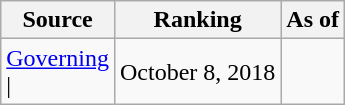<table class="wikitable" style="text-align:center">
<tr>
<th>Source</th>
<th>Ranking</th>
<th>As of</th>
</tr>
<tr>
<td align=left><a href='#'>Governing</a><br>| </td>
<td>October 8, 2018</td>
</tr>
</table>
